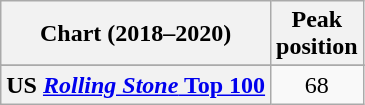<table class="wikitable sortable plainrowheaders" style="text-align:center">
<tr>
<th scope="col">Chart (2018–2020)</th>
<th scope="col">Peak<br>position</th>
</tr>
<tr>
</tr>
<tr>
</tr>
<tr>
</tr>
<tr>
</tr>
<tr>
</tr>
<tr>
</tr>
<tr>
</tr>
<tr>
</tr>
<tr>
</tr>
<tr>
</tr>
<tr>
</tr>
<tr>
</tr>
<tr>
</tr>
<tr>
</tr>
<tr>
</tr>
<tr>
</tr>
<tr>
<th scope="row">US <a href='#'><em>Rolling Stone</em> Top 100</a></th>
<td>68</td>
</tr>
</table>
